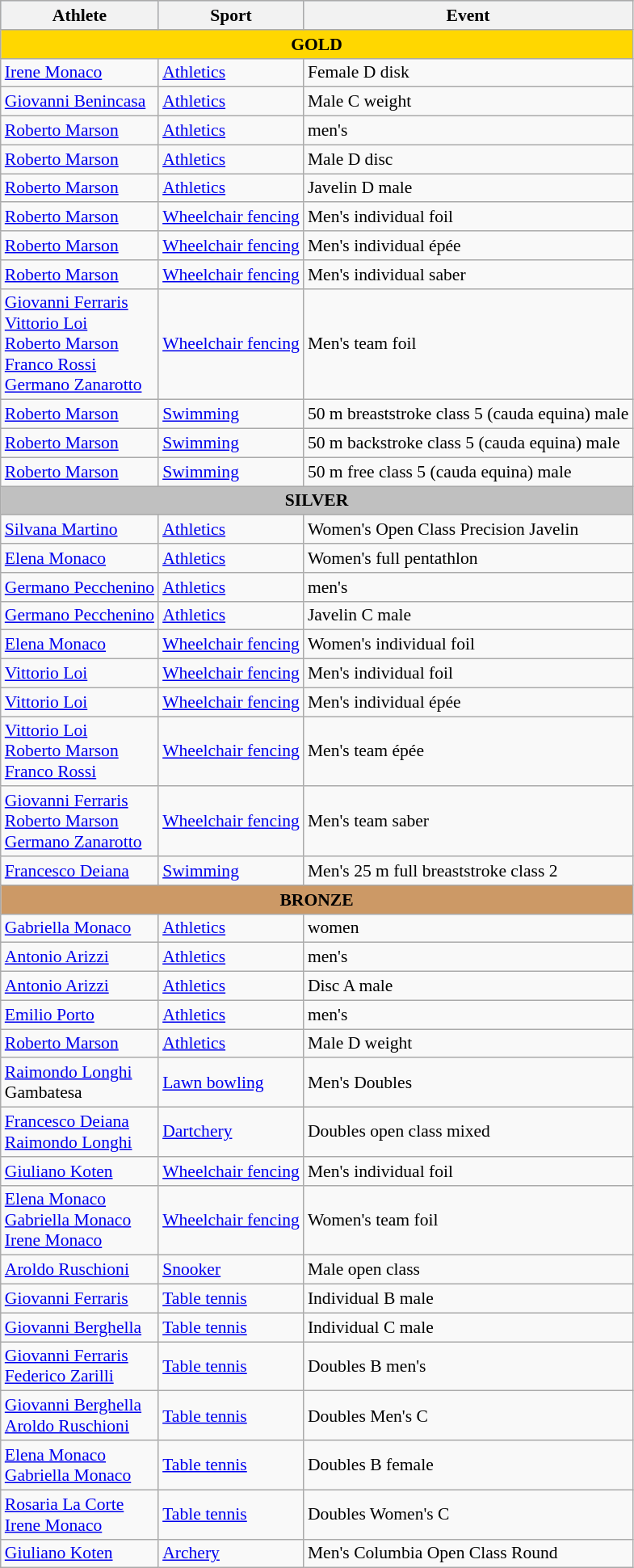<table class="wikitable" style="font-size:90%">
<tr align="center" bgcolor="lightsteelblue">
<th>Athlete</th>
<th>Sport</th>
<th>Event</th>
</tr>
<tr bgcolor=gold>
<td colspan=3 align=center><strong>GOLD</strong></td>
</tr>
<tr>
<td><a href='#'>Irene Monaco</a></td>
<td><a href='#'> Athletics</a></td>
<td>Female D disk</td>
</tr>
<tr>
<td><a href='#'>Giovanni Benincasa</a></td>
<td><a href='#'> Athletics</a></td>
<td>Male C weight</td>
</tr>
<tr>
<td><a href='#'>Roberto Marson</a></td>
<td><a href='#'> Athletics</a></td>
<td> men's</td>
</tr>
<tr>
<td><a href='#'>Roberto Marson</a></td>
<td><a href='#'> Athletics</a></td>
<td>Male D disc</td>
</tr>
<tr>
<td><a href='#'>Roberto Marson</a></td>
<td><a href='#'> Athletics</a></td>
<td>Javelin D male</td>
</tr>
<tr>
<td><a href='#'>Roberto Marson</a></td>
<td><a href='#'> Wheelchair fencing</a></td>
<td>Men's individual foil</td>
</tr>
<tr>
<td><a href='#'>Roberto Marson</a></td>
<td><a href='#'> Wheelchair fencing</a></td>
<td>Men's individual épée</td>
</tr>
<tr>
<td><a href='#'>Roberto Marson</a></td>
<td><a href='#'> Wheelchair fencing</a></td>
<td>Men's individual saber</td>
</tr>
<tr>
<td><a href='#'>Giovanni Ferraris</a> <br> <a href='#'>Vittorio Loi</a> <br> <a href='#'>Roberto Marson</a> <br> <a href='#'> Franco Rossi</a> <br> <a href='#'>Germano Zanarotto </a></td>
<td><a href='#'> Wheelchair fencing</a></td>
<td>Men's team foil</td>
</tr>
<tr>
<td><a href='#'>Roberto Marson</a></td>
<td><a href='#'> Swimming</a></td>
<td>50 m breaststroke class 5 (cauda equina) male</td>
</tr>
<tr>
<td><a href='#'>Roberto Marson</a></td>
<td><a href='#'> Swimming</a></td>
<td>50 m backstroke class 5 (cauda equina) male</td>
</tr>
<tr>
<td><a href='#'>Roberto Marson</a></td>
<td><a href='#'> Swimming</a></td>
<td>50 m free class 5 (cauda equina) male</td>
</tr>
<tr bgcolor=silver>
<td colspan=3 align=center><strong>SILVER</strong></td>
</tr>
<tr>
<td><a href='#'>Silvana Martino</a></td>
<td><a href='#'> Athletics</a></td>
<td>Women's Open Class Precision Javelin</td>
</tr>
<tr>
<td><a href='#'>Elena Monaco</a></td>
<td><a href='#'> Athletics</a></td>
<td>Women's full pentathlon</td>
</tr>
<tr>
<td><a href='#'>Germano Pecchenino</a></td>
<td><a href='#'> Athletics</a></td>
<td> men's</td>
</tr>
<tr>
<td><a href='#'>Germano Pecchenino</a></td>
<td><a href='#'> Athletics</a></td>
<td>Javelin C male</td>
</tr>
<tr>
<td><a href='#'>Elena Monaco</a></td>
<td><a href='#'> Wheelchair fencing</a></td>
<td>Women's individual foil</td>
</tr>
<tr>
<td><a href='#'>Vittorio Loi</a></td>
<td><a href='#'> Wheelchair fencing</a></td>
<td>Men's individual foil</td>
</tr>
<tr>
<td><a href='#'>Vittorio Loi</a></td>
<td><a href='#'> Wheelchair fencing</a></td>
<td>Men's individual épée</td>
</tr>
<tr>
<td><a href='#'>Vittorio Loi</a> <br> <a href='#'>Roberto Marson</a> <br> <a href='#'> Franco Rossi</a></td>
<td><a href='#'> Wheelchair fencing</a></td>
<td>Men's team épée</td>
</tr>
<tr>
<td><a href='#'>Giovanni Ferraris</a> <br> <a href='#'>Roberto Marson</a> <br> <a href='#'>Germano Zanarotto</a></td>
<td><a href='#'> Wheelchair fencing</a></td>
<td>Men's team saber</td>
</tr>
<tr>
<td><a href='#'>Francesco Deiana</a></td>
<td><a href='#'> Swimming</a></td>
<td>Men's 25 m full breaststroke class 2</td>
</tr>
<tr bgcolor=cc9966>
<td colspan=3 align=center><strong>BRONZE</strong></td>
</tr>
<tr>
<td><a href='#'>Gabriella Monaco</a></td>
<td><a href='#'> Athletics</a></td>
<td> women</td>
</tr>
<tr>
<td><a href='#'>Antonio Arizzi</a></td>
<td><a href='#'> Athletics</a></td>
<td> men's</td>
</tr>
<tr>
<td><a href='#'>Antonio Arizzi</a></td>
<td><a href='#'> Athletics</a></td>
<td>Disc A male</td>
</tr>
<tr>
<td><a href='#'>Emilio Porto</a></td>
<td><a href='#'> Athletics</a></td>
<td> men's</td>
</tr>
<tr>
<td><a href='#'>Roberto Marson</a></td>
<td><a href='#'> Athletics</a></td>
<td>Male D weight</td>
</tr>
<tr>
<td><a href='#'>Raimondo Longhi</a> <br> Gambatesa</td>
<td><a href='#'> Lawn bowling</a></td>
<td>Men's Doubles</td>
</tr>
<tr>
<td><a href='#'>Francesco Deiana</a> <br> <a href='#'>Raimondo Longhi</a></td>
<td><a href='#'> Dartchery</a></td>
<td>Doubles open class mixed</td>
</tr>
<tr>
<td><a href='#'>Giuliano Koten</a></td>
<td><a href='#'> Wheelchair fencing</a></td>
<td>Men's individual foil</td>
</tr>
<tr>
<td><a href='#'>Elena Monaco</a> <br> <a href='#'>Gabriella Monaco</a> <br> <a href='#'>Irene Monaco</a></td>
<td><a href='#'> Wheelchair fencing</a></td>
<td>Women's team foil</td>
</tr>
<tr>
<td><a href='#'>Aroldo Ruschioni</a></td>
<td><a href='#'> Snooker</a></td>
<td>Male open class</td>
</tr>
<tr>
<td><a href='#'>Giovanni Ferraris</a></td>
<td><a href='#'> Table tennis</a></td>
<td>Individual B male</td>
</tr>
<tr>
<td><a href='#'>Giovanni Berghella</a></td>
<td><a href='#'> Table tennis</a></td>
<td>Individual C male</td>
</tr>
<tr>
<td><a href='#'>Giovanni Ferraris</a> <br> <a href='#'>Federico Zarilli</a></td>
<td><a href='#'> Table tennis</a></td>
<td>Doubles B men's</td>
</tr>
<tr>
<td><a href='#'>Giovanni Berghella</a> <br> <a href='#'>Aroldo Ruschioni</a></td>
<td><a href='#'> Table tennis</a></td>
<td>Doubles Men's C</td>
</tr>
<tr>
<td><a href='#'>Elena Monaco</a> <br> <a href='#'>Gabriella Monaco</a></td>
<td><a href='#'> Table tennis</a></td>
<td>Doubles B female</td>
</tr>
<tr>
<td><a href='#'>Rosaria La Corte</a> <br> <a href='#'>Irene Monaco</a></td>
<td><a href='#'> Table tennis</a></td>
<td>Doubles Women's C</td>
</tr>
<tr>
<td><a href='#'>Giuliano Koten</a></td>
<td><a href='#'> Archery</a></td>
<td>Men's Columbia Open Class Round</td>
</tr>
</table>
